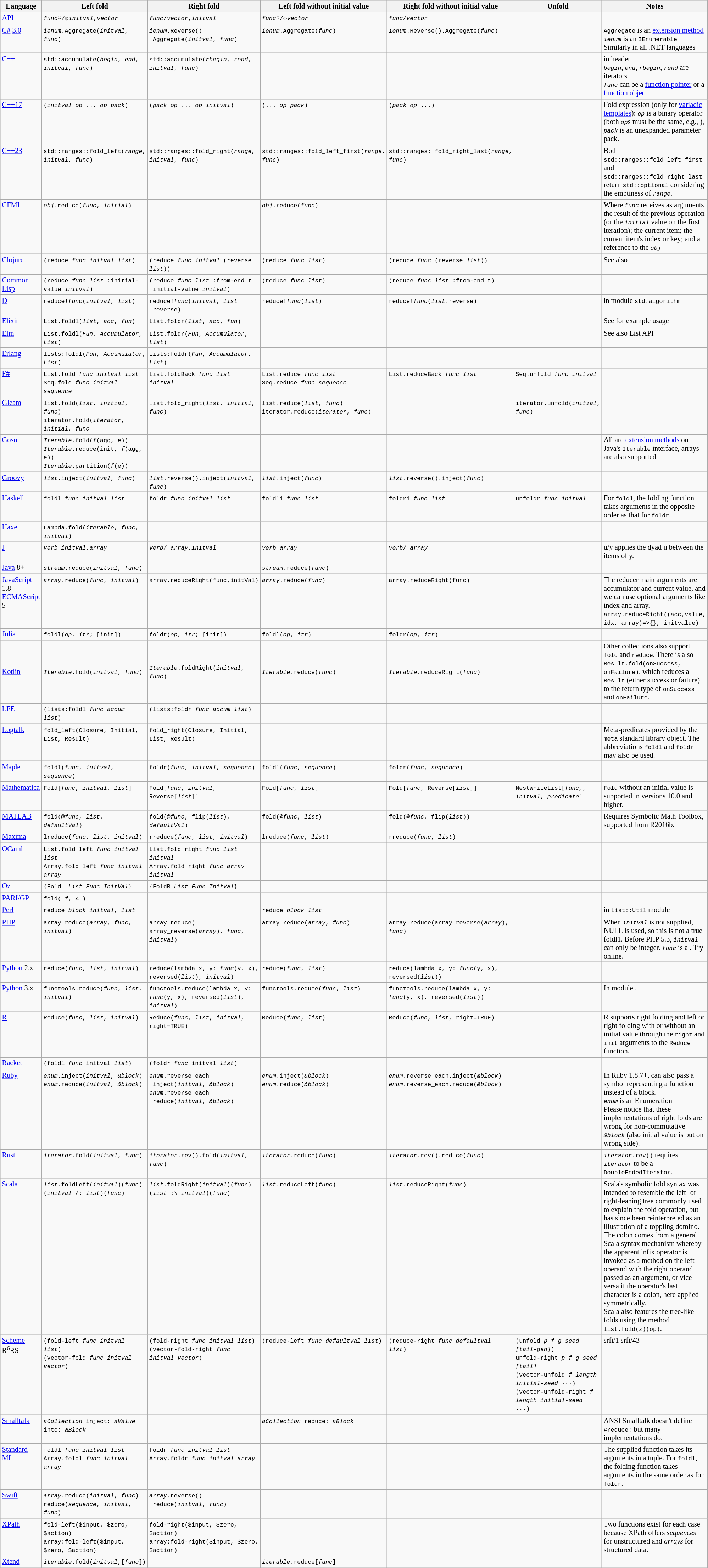<table class="wikitable" style="font-size: 85%">
<tr>
<th scope="col">Language</th>
<th scope="col">Left fold</th>
<th scope="col">Right fold</th>
<th scope="col">Left fold without initial value</th>
<th scope="col">Right fold without initial value</th>
<th scope="col">Unfold</th>
<th scope="col">Notes</th>
</tr>
<tr style="vertical-align: top;">
<td><a href='#'>APL</a></td>
<td><code><em>func</em>⍨/⌽<em>initval</em>,<em>vector</em></code></td>
<td><code><em>func</em>/<em>vector</em>,<em>initval</em></code></td>
<td><code><em>func</em>⍨/⌽<em>vector</em></code></td>
<td><code><em>func</em>/<em>vector</em></code></td>
<td></td>
<td></td>
</tr>
<tr style="vertical-align: top;">
<td><a href='#'>C#</a> <a href='#'>3.0</a></td>
<td><code><em>ienum</em><wbr>.Aggregate(<em>initval</em>, <em>func</em>)</code></td>
<td><code><em>ienum</em>.Reverse()<wbr>.Aggregate(<em>initval</em>, <em>func</em>)</code></td>
<td><code><em>ienum</em><wbr>.Aggregate(<em>func</em>)</code></td>
<td><code><em>ienum</em>.Reverse()<wbr>.Aggregate(<em>func</em>)</code></td>
<td></td>
<td><code>Aggregate</code> is an <a href='#'>extension method</a><br><code><em>ienum</em></code> is an <code>IEnumerable<T></code><br>Similarly in all .NET languages</td>
</tr>
<tr style="vertical-align: top;">
<td><a href='#'>C++</a></td>
<td><code>std::accumulate(<wbr><em>begin</em>, <em>end</em>, <em>initval</em>, <em>func</em>)</code></td>
<td><code>std::accumulate(<wbr><em>rbegin</em>, <em>rend</em>, <em>initval</em>, <em>func</em>)</code></td>
<td></td>
<td></td>
<td></td>
<td>in header <code><numeric></code><br><code><em>begin</em></code>, <code><em>end</em></code>, <code><em>rbegin</em></code>, <code><em>rend</em></code> are iterators<br><code><em>func</em></code> can be a <a href='#'>function pointer</a> or a <a href='#'>function object</a></td>
</tr>
<tr style="vertical-align: top;">
<td><a href='#'>C++17</a></td>
<td><code>(<em>initval</em> <em>op</em> ... <em>op</em> <em>pack</em>)</code></td>
<td><code>(<em>pack</em> <em>op</em> ... <em>op</em> <em>initval</em>)</code></td>
<td><code>(... <em>op</em> <em>pack</em>)</code></td>
<td><code>(<em>pack</em> <em>op</em> ...)</code></td>
<td></td>
<td>Fold expression (only for <a href='#'>variadic templates</a>): <code><em>op</em></code> is a binary operator (both <code><em>op</em></code>s must be the same, e.g., ), <code><em>pack</em></code> is an unexpanded parameter pack.</td>
</tr>
<tr style="vertical-align: top;">
<td><a href='#'>C++23</a></td>
<td><code>std::ranges::fold_left(<em>range</em>, <em>initval</em>, <em>func</em>)</code></td>
<td><code>std::ranges::fold_right(<em>range</em>, <em>initval</em>, <em>func</em>)</code></td>
<td><code>std::ranges::fold_left_first(<em>range</em>, <em>func</em>)</code></td>
<td><code>std::ranges::fold_right_last(<em>range</em>, <em>func</em>)</code></td>
<td></td>
<td>Both <code>std::ranges::fold_left_first</code> and <code>std::ranges::fold_right_last</code> return <code>std::optional</code> considering the emptiness of <code><em>range</em></code>.</td>
</tr>
<tr style="vertical-align: top;">
<td><a href='#'>CFML</a></td>
<td><code><em>obj</em>.reduce(<em>func</em>, <em>initial</em>)</code></td>
<td></td>
<td><code><em>obj</em>.reduce(<em>func</em>)</code></td>
<td></td>
<td></td>
<td>Where <code><em>func</em></code> receives as arguments the result of the previous operation (or the <code><em>initial</em></code> value on the first iteration); the current item; the current item's index or key; and a reference to the <code><em>obj</em></code></td>
</tr>
<tr style="vertical-align: top;">
<td><a href='#'>Clojure</a></td>
<td><code>(reduce <em>func</em> <em>initval</em> <em>list</em>)</code></td>
<td><code>(reduce <em>func</em> <em>initval</em> (reverse <em>list</em>))</code></td>
<td><code>(reduce <em>func</em> <em>list</em>)</code></td>
<td><code>(reduce <em>func</em> (reverse <em>list</em>))</code></td>
<td></td>
<td>See also </td>
</tr>
<tr style="vertical-align: top;">
<td><a href='#'>Common Lisp</a></td>
<td><code>(reduce <em>func</em> <em>list</em> :initial-value <em>initval</em>)</code></td>
<td><code>(reduce <em>func</em> <em>list</em> :from-end t :initial-value <em>initval</em>)</code></td>
<td><code>(reduce <em>func</em> <em>list</em>)</code></td>
<td><code>(reduce <em>func</em> <em>list</em> :from-end t)</code></td>
<td></td>
<td></td>
</tr>
<tr style="vertical-align: top;">
<td><a href='#'>D</a></td>
<td><code>reduce!<em>func</em>(<em>initval</em>, <em>list</em>)</code></td>
<td><code>reduce!<em>func</em>(<em>initval</em>, <em>list</em><wbr>.reverse)</code></td>
<td><code>reduce!<em>func</em>(<em>list</em>)</code></td>
<td><code>reduce!<em>func</em>(<wbr><em>list</em>.reverse)</code></td>
<td></td>
<td>in module <code>std.algorithm</code></td>
</tr>
<tr style="vertical-align: top;">
<td><a href='#'>Elixir</a></td>
<td><code>List.foldl(<em>list</em>, <em>acc</em>, <em>fun</em>)</code></td>
<td><code>List.foldr(<em>list</em>, <em>acc</em>, <em>fun</em>)</code></td>
<td></td>
<td></td>
<td></td>
<td>See  for example usage</td>
</tr>
<tr style="vertical-align: top;">
<td><a href='#'>Elm</a></td>
<td><code>List.foldl(<em>Fun</em>, <em>Accumulator</em>, <em>List</em>)</code></td>
<td><code>List.foldr(<em>Fun</em>, <em>Accumulator</em>, <em>List</em>)</code></td>
<td></td>
<td></td>
<td></td>
<td>See also List API </td>
</tr>
<tr style="vertical-align: top;">
<td><a href='#'>Erlang</a></td>
<td><code>lists:foldl(<em>Fun</em>, <em>Accumulator</em>, <em>List</em>)</code></td>
<td><code>lists:foldr(<em>Fun</em>, <em>Accumulator</em>, <em>List</em>)</code></td>
<td></td>
<td></td>
<td></td>
<td></td>
</tr>
<tr style="vertical-align: top;">
<td><a href='#'>F#</a></td>
<td><code>List.fold <em>func</em> <em>initval</em> <em>list</em></code><br><code>Seq.fold <em>func</em> <em>initval</em> <em>sequence</em></code></td>
<td><code>List.foldBack <em>func</em> <em>list</em> <em>initval</em></code></td>
<td><code>List.reduce <em>func</em> <em>list</em></code><br><code>Seq.reduce <em>func</em> <em>sequence</em></code></td>
<td><code>List.reduceBack <em>func</em> <em>list</em></code></td>
<td><code>Seq.unfold <em>func</em> <em>initval</em></code></td>
<td></td>
</tr>
<tr style="vertical-align: top;">
<td><a href='#'>Gleam</a></td>
<td><code>list.fold(<em>list</em>, <em>initial</em>, <em>func</em>)</code><br><code>iterator.fold(<em>iterator</em>, <em>initial</em>, <em>func</em></code></td>
<td><code>list.fold_right(<em>list</em>, <em>initial</em>, <em>func</em>)</code></td>
<td><code>list.reduce(<em>list</em>, <em>func</em>)</code><br><code>iterator.reduce(<em>iterator</em>, <em>func</em>)</code></td>
<td></td>
<td><code>iterator.unfold(<em>initial</em>, <em>func</em>)</code></td>
<td></td>
</tr>
<tr style="vertical-align: top;">
<td><a href='#'>Gosu</a></td>
<td><code><em>Iterable</em>.fold(<em>f</em>(agg, e))</code><br><code><em>Iterable</em>.reduce(init, <em>f</em>(agg, e))</code><br><code><em>Iterable</em>.partition(<em>f</em>(e))</code></td>
<td></td>
<td></td>
<td></td>
<td></td>
<td>All are <a href='#'>extension methods</a> on Java's <code>Iterable</code> interface, arrays are also supported</td>
</tr>
<tr style="vertical-align: top;">
<td><a href='#'>Groovy</a></td>
<td><code><em>list</em><wbr>.inject(<em>initval</em>, <em>func</em>)</code></td>
<td><code><em>list</em>.reverse()<wbr>.inject(<em>initval</em>, <em>func</em>)</code></td>
<td><code><em>list</em><wbr>.inject(<em>func</em>)</code></td>
<td><code><em>list</em>.reverse()<wbr>.inject(<em>func</em>)</code></td>
<td></td>
<td></td>
</tr>
<tr style="vertical-align: top;">
<td><a href='#'>Haskell</a></td>
<td><code>foldl <em>func</em> <em>initval</em> <em>list</em></code></td>
<td><code>foldr <em>func</em> <em>initval</em> <em>list</em></code></td>
<td><code>foldl1 <em>func</em> <em>list</em></code></td>
<td><code>foldr1 <em>func</em> <em>list</em></code></td>
<td><code>unfoldr <em>func</em> <em>initval</em></code></td>
<td>For <code>foldl</code>, the folding function takes arguments in the opposite order as that for <code>foldr</code>.</td>
</tr>
<tr style="vertical-align: top;">
<td><a href='#'>Haxe</a></td>
<td><code>Lambda.fold(<em>iterable</em>, <em>func</em>, <em>initval</em>)</code></td>
<td></td>
<td></td>
<td></td>
<td></td>
<td></td>
</tr>
<tr style="vertical-align: top;">
<td><a href='#'>J</a></td>
<td><code><em>verb</em> <em>initval</em>,<em>array</em></code></td>
<td><code><em>verb</em>/ <em>array</em>,<em>initval</em></code></td>
<td><code><em>verb</em> <em>array</em></code></td>
<td><code><em>verb</em>/ <em>array</em></code></td>
<td></td>
<td>u/y applies the dyad u between the items of y. </td>
</tr>
<tr style="vertical-align: top;">
<td><a href='#'>Java</a> 8+</td>
<td><code><em>stream</em>.reduce<wbr>(<em>initval</em>, <em>func</em>)</code></td>
<td></td>
<td><code><em>stream</em>.reduce<wbr>(<em>func</em>)</code></td>
<td></td>
<td></td>
<td></td>
</tr>
<tr style="vertical-align: top;">
<td><a href='#'>JavaScript</a> 1.8<br><a href='#'>ECMAScript</a> 5</td>
<td><code><em>array</em>.reduce<wbr>(<em>func</em>, <em>initval</em>)</code></td>
<td><code>array.reduceRight(func,initVal)</code></td>
<td><code><em>array</em>.reduce<wbr>(<em>func</em>)</code></td>
<td><code>array.reduceRight(func)</code></td>
<td></td>
<td>The reducer main arguments are accumulator and current value, and we can use optional arguments like index and array. <code>array.reduceRight((acc,value, idx, array)=>{}, initvalue)</code></td>
</tr>
<tr style="vertical-align: top;">
<td><a href='#'>Julia</a></td>
<td><code>foldl(<em>op</em>, <em>itr</em>; [init])</code></td>
<td><code>foldr(<em>op</em>, <em>itr</em>; [init])</code></td>
<td><code>foldl(<em>op</em>, <em>itr</em>)</code></td>
<td><code>foldr(<em>op</em>, <em>itr</em>)</code></td>
<td></td>
<td></td>
</tr>
<tr>
<td><a href='#'>Kotlin</a></td>
<td><code><em>Iterable</em>.fold<wbr>(<em>initval</em>, <em>func</em>)</code></td>
<td><code><em>Iterable</em>.foldRight<wbr>(<em>initval</em>, <em>func</em>)</code></td>
<td><code><em>Iterable</em>.reduce(<em>func</em>)</code></td>
<td><code><em>Iterable</em>.reduceRight(<em>func</em>)</code></td>
<td></td>
<td>Other collections also support <code>fold</code> and <code>reduce</code>. There is also <code>Result.fold(onSuccess, onFailure)</code>, which reduces a <code>Result<T></code> (either success or failure) to the return type of <code>onSuccess</code> and <code>onFailure</code>.</td>
</tr>
<tr style="vertical-align: top;">
<td><a href='#'>LFE</a></td>
<td><code>(lists:foldl <em>func</em> <em>accum</em> <em>list</em>)</code></td>
<td><code>(lists:foldr <em>func</em> <em>accum</em> <em>list</em>)</code></td>
<td></td>
<td></td>
<td></td>
<td></td>
</tr>
<tr style="vertical-align: top;">
<td><a href='#'>Logtalk</a></td>
<td><code>fold_left(Closure, Initial, List, Result)</code></td>
<td><code>fold_right(Closure, Initial, List, Result)</code></td>
<td></td>
<td></td>
<td></td>
<td>Meta-predicates provided by the <code>meta</code> standard library object. The abbreviations <code>foldl</code> and <code>foldr</code> may also be used.</td>
</tr>
<tr style="vertical-align: top;">
<td><a href='#'>Maple</a></td>
<td><code>foldl(<em>func</em>, <em>initval</em>, <em>sequence</em>)</code></td>
<td><code>foldr(<em>func</em>, <em>initval</em>, <em>sequence</em>)</code></td>
<td><code>foldl(<em>func</em>, <em>sequence</em>)</code></td>
<td><code>foldr(<em>func</em>, <em>sequence</em>)</code></td>
<td></td>
<td></td>
</tr>
<tr style="vertical-align: top;">
<td><a href='#'>Mathematica</a></td>
<td><code>Fold[<em>func</em>, <em>initval</em>, <em>list</em>]</code></td>
<td><code>Fold[<em>func</em>, <em>initval</em>, Reverse[<em>list</em>]]</code></td>
<td><code>Fold[<em>func</em>, <em>list</em>]</code></td>
<td><code>Fold[<em>func</em>, Reverse[<em>list</em>]]</code></td>
<td><code>NestWhileList[<em>func,</em>, <em>initval</em>, <em>predicate</em>]</code></td>
<td><code>Fold</code> without an initial value is supported in versions 10.0 and higher.</td>
</tr>
<tr style="vertical-align: top;">
<td><a href='#'>MATLAB</a></td>
<td><code>fold(@<em>func</em>, <em>list</em>, <em>defaultVal</em>)</code></td>
<td><code>fold(@<em>func</em>, flip(<em>list</em>), <em>defaultVal</em>)</code></td>
<td><code>fold(@<em>func</em>, <em>list</em>)</code></td>
<td><code>fold(@<em>func</em>, flip(<em>list</em>))</code></td>
<td><code></code></td>
<td>Requires Symbolic Math Toolbox, supported from R2016b.</td>
</tr>
<tr style="vertical-align: top;">
<td><a href='#'>Maxima</a></td>
<td><code>lreduce(<em>func</em>, <em>list</em>, <em>initval</em>)</code></td>
<td><code>rreduce(<em>func</em>, <em>list</em>, <em>initval</em>)</code></td>
<td><code>lreduce(<em>func</em>, <em>list</em>)</code></td>
<td><code>rreduce(<em>func</em>, <em>list</em>)</code></td>
<td></td>
<td></td>
</tr>
<tr style="vertical-align: top;">
<td><a href='#'>OCaml</a></td>
<td><code>List.fold_left <em>func</em> <em>initval</em> <em>list</em></code><br><code>Array.fold_left <em>func</em> <em>initval</em> <em>array</em></code></td>
<td><code>List.fold_right <em>func</em> <em>list</em> <em>initval</em></code><br><code>Array.fold_right <em>func</em> <em>array</em> <em>initval</em></code></td>
<td></td>
<td></td>
<td></td>
<td></td>
</tr>
<tr style="vertical-align: top;">
<td><a href='#'>Oz</a></td>
<td><code>{FoldL <em>List</em> <em>Func</em> <em>InitVal</em>}</code></td>
<td><code>{FoldR <em>List</em> <em>Func</em> <em>InitVal</em>}</code></td>
<td></td>
<td></td>
<td></td>
<td></td>
</tr>
<tr style="vertical-align: top;">
<td><a href='#'>PARI/GP</a></td>
<td><code>fold( <em>f</em>, <em>A</em> )</code></td>
<td></td>
<td></td>
<td></td>
<td></td>
<td></td>
</tr>
<tr style="vertical-align: top;">
<td><a href='#'>Perl</a></td>
<td><code>reduce <em>block</em> <em>initval</em>, <em>list</em></code></td>
<td></td>
<td><code>reduce <em>block</em> <em>list</em></code></td>
<td></td>
<td></td>
<td>in <code>List::Util</code> module</td>
</tr>
<tr style="vertical-align: top;">
<td><a href='#'>PHP</a></td>
<td><code>array_reduce(<em>array</em>, <em>func</em>, <em>initval</em>)</code></td>
<td><code>array_reduce(<wbr>array_reverse(<em>array</em>), <em>func</em>, <em>initval</em>)</code></td>
<td><code>array_reduce(<em>array</em>, <em>func</em>)</code></td>
<td><code>array_reduce(<wbr>array_reverse(<em>array</em>), <em>func</em>)</code></td>
<td></td>
<td>When <code><em>initval</em></code> is not supplied, NULL is used, so this is not a true foldl1. Before PHP 5.3, <code><em>initval</em></code> can only be integer. <code><em>func</em></code> is a  . Try  online.</td>
</tr>
<tr style="vertical-align: top;">
<td><a href='#'>Python</a> 2.x</td>
<td><code>reduce(<em>func</em>, <em>list</em>, <em>initval</em>)</code></td>
<td><code>reduce(lambda x, y: <em>func</em>(y, x), reversed(<em>list</em>), <em>initval</em>)</code></td>
<td><code>reduce(<em>func</em>, <em>list</em>)</code></td>
<td><code>reduce(lambda x, y: <em>func</em>(y, x), reversed(<em>list</em>))</code></td>
<td></td>
<td></td>
</tr>
<tr style="vertical-align: top;">
<td><a href='#'>Python</a> 3.x</td>
<td><code>functools.reduce(<em>func</em>, <em>list</em>, <em>initval</em>)</code></td>
<td><code>functools.reduce(lambda x, y: <em>func</em>(y, x), reversed(<em>list</em>), <em>initval</em>)</code></td>
<td><code>functools.reduce(<em>func</em>, <em>list</em>)</code></td>
<td><code>functools.reduce(lambda x, y: <em>func</em>(y, x), reversed(<em>list</em>))</code></td>
<td></td>
<td>In module .</td>
</tr>
<tr style="vertical-align: top;">
<td><a href='#'>R</a></td>
<td><code>Reduce(<em>func</em>, <em>list</em>, <em>initval</em>)</code></td>
<td><code>Reduce(<em>func</em>, <em>list</em>, <em>initval</em>, right=TRUE)</code></td>
<td><code>Reduce(<em>func</em>, <em>list</em>)</code></td>
<td><code>Reduce(<em>func</em>, <em>list</em>, right=TRUE)</code></td>
<td></td>
<td>R supports right folding and left or right folding with or without an initial value through the <code>right</code> and <code>init</code> arguments to the <code>Reduce</code> function.</td>
</tr>
<tr>
<td><a href='#'>Racket</a></td>
<td><code>(foldl <em>func</em> initval <em>list</em>)</code></td>
<td><code>(foldr <em>func</em> initval <em>list</em>)</code></td>
<td></td>
<td></td>
<td></td>
<td></td>
</tr>
<tr style="vertical-align: top;">
<td><a href='#'>Ruby</a></td>
<td><code><em>enum</em><wbr>.inject(<em>initval</em>, <em>&block</em>)</code><br><code><em>enum</em><wbr>.reduce(<em>initval</em>, <em>&block</em>)</code></td>
<td><code><em>enum</em>.reverse_each<wbr>.inject(<em>initval</em>, <em>&block</em>)</code><br><code><em>enum</em>.reverse_each<wbr>.reduce(<em>initval</em>, <em>&block</em>)</code></td>
<td><code><em>enum</em><wbr>.inject(<em>&block</em>)</code><br><code><em>enum</em>.reduce(<em>&block</em>)</code></td>
<td><code><em>enum</em>.reverse_each<wbr>.inject(<em>&block</em>)</code><br><code><em>enum</em>.reverse_each<wbr>.reduce(<em>&block</em>)</code></td>
<td></td>
<td>In Ruby 1.8.7+, can also pass a symbol representing a function instead of a block.<br><code><em>enum</em></code> is an Enumeration<br>Please notice that these implementations of right folds are wrong for non-commutative <code><em>&block</em></code> (also initial value is put on wrong side).</td>
</tr>
<tr style="vertical-align: top;">
<td><a href='#'>Rust</a></td>
<td><code><em>iterator</em>.fold(<em>initval</em>, <em>func</em>)</code></td>
<td><code><em>iterator</em>.rev().fold(<em>initval</em>, <em>func</em>)</code></td>
<td><code><em>iterator</em>.reduce(<em>func</em>)</code></td>
<td><code><em>iterator</em>.rev().reduce(<em>func</em>)</code></td>
<td></td>
<td><code><em>iterator</em>.rev()</code> requires <code><em>iterator</em></code> to be a <code>DoubleEndedIterator</code>.</td>
</tr>
<tr style="vertical-align: top;">
<td><a href='#'>Scala</a></td>
<td><code><em>list</em>.foldLeft(<em>initval</em>)(<em>func</em>)</code><br><code>(<em>initval</em> /: <em>list</em>)(<em>func</em>)</code></td>
<td><code><em>list</em>.foldRight(<em>initval</em>)(<em>func</em>)</code><br><code>(<em>list</em> :\ <em>initval</em>)(<em>func</em>)</code></td>
<td><code><em>list</em>.reduceLeft(<em>func</em>)</code></td>
<td><code><em>list</em>.reduceRight(<em>func</em>)</code></td>
<td></td>
<td>Scala's symbolic fold syntax was intended to resemble the left- or right-leaning tree commonly used to explain the fold operation, but has since been reinterpreted as an illustration of a toppling domino. The colon comes from a general Scala syntax mechanism whereby the apparent infix operator is invoked as a method on the left operand with the right operand passed as an argument, or vice versa if the operator's last character is a colon, here applied symmetrically.<br>Scala also features the tree-like folds using the method <code>list.fold(z)(op)</code>.</td>
</tr>
<tr style="vertical-align: top;">
<td><a href='#'>Scheme</a> R<sup>6</sup>RS</td>
<td><code>(fold-left <em>func</em> <em>initval</em> <em>list</em>)</code><br><code>(vector-fold <em>func</em> <em>initval</em> <em>vector</em>)</code></td>
<td><code>(fold-right <em>func</em> <em>initval</em> <em>list</em>)</code><br><code>(vector-fold-right <em>func</em> <em>initval</em> <em>vector</em>)</code></td>
<td><code>(reduce-left <em>func</em> <em>defaultval</em> <em>list</em>)</code></td>
<td><code>(reduce-right <em>func</em> <em>defaultval</em> <em>list</em>)</code></td>
<td><code>(unfold <em>p</em> <em>f</em> <em>g</em> <em>seed</em> <em>[tail-gen]</em>)</code><br><code>unfold-right <em>p</em> <em>f</em> <em>g</em> <em>seed</em> <em>[tail]</em></code><br><code>(vector-unfold <em>f</em> <em>length</em> <em>initial-seed</em> <em>···</em>)</code><br><code>(vector-unfold-right <em>f</em> <em>length</em> <em>initial-seed</em> <em>···</em>)</code></td>
<td>srfi/1 srfi/43</td>
</tr>
<tr style="vertical-align: top;">
<td><a href='#'>Smalltalk</a></td>
<td><code><em>aCollection</em> inject: <em>aValue</em> into: <em>aBlock</em></code></td>
<td></td>
<td><code><em>aCollection</em> reduce: <em>aBlock</em></code></td>
<td></td>
<td></td>
<td>ANSI Smalltalk doesn't define <code>#reduce:</code> but many implementations do.</td>
</tr>
<tr style="vertical-align: top;">
<td><a href='#'>Standard ML</a></td>
<td><code>foldl <em>func</em> <em>initval</em> <em>list</em></code><br><code>Array.foldl <em>func</em> <em>initval</em> <em>array</em></code></td>
<td><code>foldr <em>func</em> <em>initval</em> <em>list</em></code><br><code>Array.foldr <em>func</em> <em>initval</em> <em>array</em></code></td>
<td></td>
<td></td>
<td></td>
<td>The supplied function takes its arguments in a tuple. For <code>foldl</code>, the folding function takes arguments in the same order as for <code>foldr</code>.</td>
</tr>
<tr style="vertical-align: top;">
<td><a href='#'>Swift</a></td>
<td><code><em>array</em>.reduce(<em>initval</em>, <em>func</em>)</code><br><code>reduce(<em>sequence</em>, <em>initval</em>, <em>func</em>)</code></td>
<td><code><em>array</em>.reverse()<wbr>.reduce(<em>initval</em>, <em>func</em>)</code></td>
<td></td>
<td></td>
<td></td>
<td></td>
</tr>
<tr style="vertical-align: top;">
<td><a href='#'>XPath</a></td>
<td><code>fold-left($input, $zero, $action)</code><br><code>array:fold-left($input, $zero, $action)</code></td>
<td><code>fold-right($input, $zero, $action)</code><br><code>array:fold-right($input, $zero, $action)</code></td>
<td></td>
<td></td>
<td></td>
<td>Two functions exist for each case because XPath offers <em>sequences</em> for unstructured and <em>arrays</em> for structured data.</td>
</tr>
<tr style="vertical-align: top;">
<td><a href='#'>Xtend</a></td>
<td><code><em>iterable</em>.fold(<em>initval</em>,[<em>func</em>])</code></td>
<td></td>
<td><code><em>iterable</em>.reduce[<em>func</em>]</code></td>
<td></td>
<td></td>
<td></td>
</tr>
</table>
